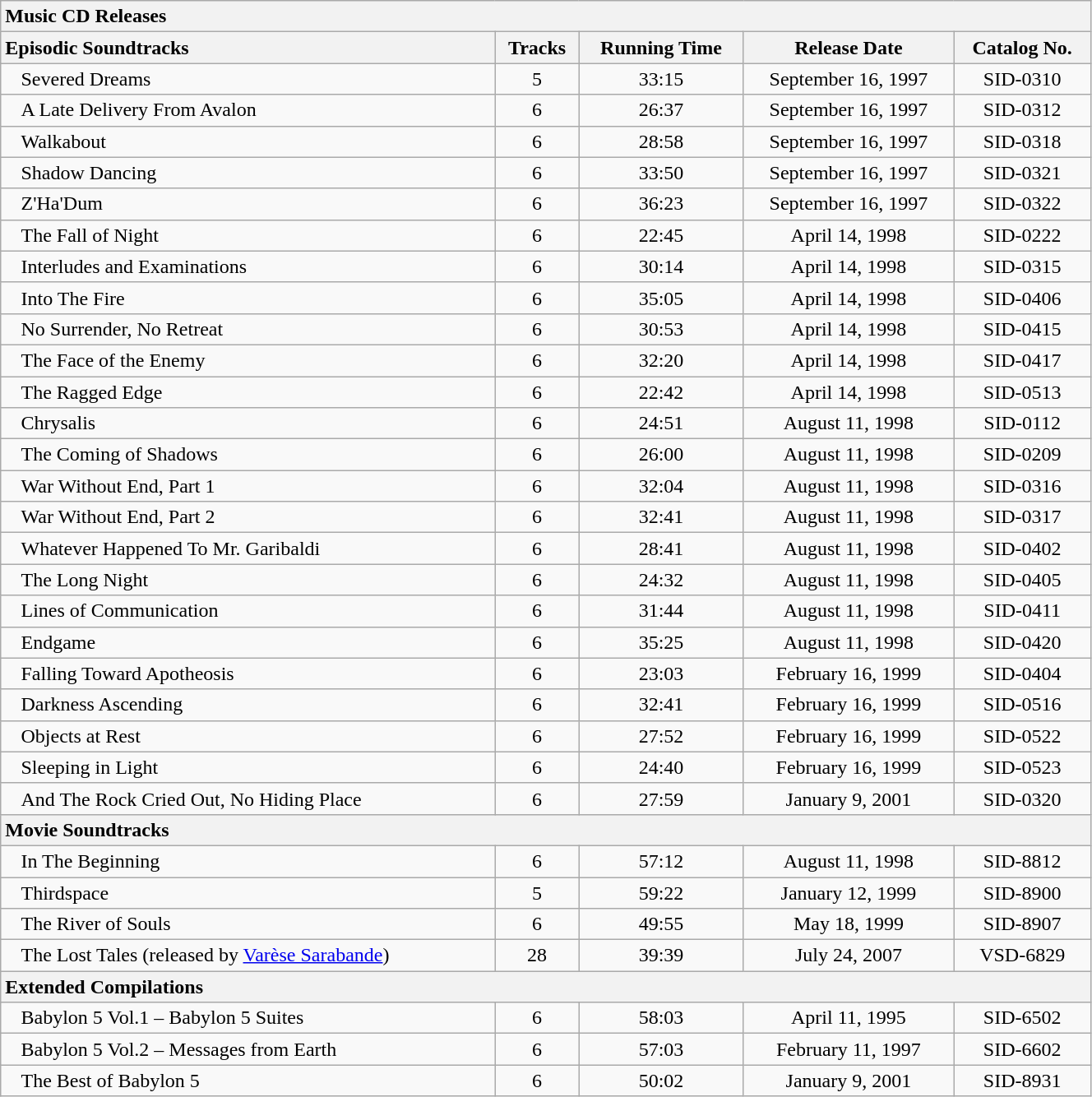<table class="wikitable" style="text-align:center;" width=70%>
<tr>
<th colspan="5" style="text-align:left; border: 0"><strong>Music CD Releases</strong></th>
</tr>
<tr>
<th style="text-align:left">Episodic Soundtracks</th>
<th>Tracks</th>
<th>Running Time</th>
<th>Release Date</th>
<th>Catalog No.</th>
</tr>
<tr>
<td align="left" style="padding-left: 1em">Severed Dreams</td>
<td>5</td>
<td>33:15</td>
<td>September 16, 1997</td>
<td>SID-0310</td>
</tr>
<tr>
<td align="left" style="padding-left: 1em">A Late Delivery From Avalon</td>
<td>6</td>
<td>26:37</td>
<td>September 16, 1997</td>
<td>SID-0312</td>
</tr>
<tr>
<td align="left" style="padding-left: 1em">Walkabout</td>
<td>6</td>
<td>28:58</td>
<td>September 16, 1997</td>
<td>SID-0318</td>
</tr>
<tr>
<td align="left" style="padding-left: 1em">Shadow Dancing</td>
<td>6</td>
<td>33:50</td>
<td>September 16, 1997</td>
<td>SID-0321</td>
</tr>
<tr>
<td align="left" style="padding-left: 1em">Z'Ha'Dum</td>
<td>6</td>
<td>36:23</td>
<td>September 16, 1997</td>
<td>SID-0322</td>
</tr>
<tr>
<td align="left" style="padding-left: 1em">The Fall of Night</td>
<td>6</td>
<td>22:45</td>
<td>April 14, 1998</td>
<td>SID-0222</td>
</tr>
<tr>
<td align="left" style="padding-left: 1em">Interludes and Examinations</td>
<td>6</td>
<td>30:14</td>
<td>April 14, 1998</td>
<td>SID-0315</td>
</tr>
<tr>
<td align="left" style="padding-left: 1em">Into The Fire</td>
<td>6</td>
<td>35:05</td>
<td>April 14, 1998</td>
<td>SID-0406</td>
</tr>
<tr>
<td align="left" style="padding-left: 1em">No Surrender, No Retreat</td>
<td>6</td>
<td>30:53</td>
<td>April 14, 1998</td>
<td>SID-0415</td>
</tr>
<tr>
<td align="left" style="padding-left: 1em">The Face of the Enemy</td>
<td>6</td>
<td>32:20</td>
<td>April 14, 1998</td>
<td>SID-0417</td>
</tr>
<tr>
<td align="left" style="padding-left: 1em">The Ragged Edge</td>
<td>6</td>
<td>22:42</td>
<td>April 14, 1998</td>
<td>SID-0513</td>
</tr>
<tr>
<td align="left" style="padding-left: 1em">Chrysalis</td>
<td>6</td>
<td>24:51</td>
<td>August 11, 1998</td>
<td>SID-0112</td>
</tr>
<tr>
<td align="left" style="padding-left: 1em">The Coming of Shadows</td>
<td>6</td>
<td>26:00</td>
<td>August 11, 1998</td>
<td>SID-0209</td>
</tr>
<tr>
<td align="left" style="padding-left: 1em">War Without End, Part 1</td>
<td>6</td>
<td>32:04</td>
<td>August 11, 1998</td>
<td>SID-0316</td>
</tr>
<tr>
<td align="left" style="padding-left: 1em">War Without End, Part 2</td>
<td>6</td>
<td>32:41</td>
<td>August 11, 1998</td>
<td>SID-0317</td>
</tr>
<tr>
<td align="left" style="padding-left: 1em">Whatever Happened To Mr. Garibaldi</td>
<td>6</td>
<td>28:41</td>
<td>August 11, 1998</td>
<td>SID-0402</td>
</tr>
<tr>
<td align="left" style="padding-left: 1em">The Long Night</td>
<td>6</td>
<td>24:32</td>
<td>August 11, 1998</td>
<td>SID-0405</td>
</tr>
<tr>
<td align="left" style="padding-left: 1em">Lines of Communication</td>
<td>6</td>
<td>31:44</td>
<td>August 11, 1998</td>
<td>SID-0411</td>
</tr>
<tr>
<td align="left" style="padding-left: 1em">Endgame</td>
<td>6</td>
<td>35:25</td>
<td>August 11, 1998</td>
<td>SID-0420</td>
</tr>
<tr>
<td align="left" style="padding-left: 1em">Falling Toward Apotheosis</td>
<td>6</td>
<td>23:03</td>
<td>February 16, 1999</td>
<td>SID-0404</td>
</tr>
<tr>
<td align="left" style="padding-left: 1em">Darkness Ascending</td>
<td>6</td>
<td>32:41</td>
<td>February 16, 1999</td>
<td>SID-0516</td>
</tr>
<tr>
<td align="left" style="padding-left: 1em">Objects at Rest</td>
<td>6</td>
<td>27:52</td>
<td>February 16, 1999</td>
<td>SID-0522</td>
</tr>
<tr>
<td align="left" style="padding-left: 1em">Sleeping in Light</td>
<td>6</td>
<td>24:40</td>
<td>February 16, 1999</td>
<td>SID-0523</td>
</tr>
<tr>
<td align="left" style="padding-left: 1em">And The Rock Cried Out, No Hiding Place</td>
<td>6</td>
<td>27:59</td>
<td>January 9, 2001</td>
<td>SID-0320</td>
</tr>
<tr>
<th colspan="5" style="text-align:left; border: 0"><strong>Movie Soundtracks</strong></th>
</tr>
<tr>
<td align="left" style="padding-left: 1em">In The Beginning</td>
<td>6</td>
<td>57:12</td>
<td>August 11, 1998</td>
<td>SID-8812</td>
</tr>
<tr>
<td align="left" style="padding-left: 1em">Thirdspace</td>
<td>5</td>
<td>59:22</td>
<td>January 12, 1999</td>
<td>SID-8900</td>
</tr>
<tr>
<td align="left" style="padding-left: 1em">The River of Souls</td>
<td>6</td>
<td>49:55</td>
<td>May 18, 1999</td>
<td>SID-8907</td>
</tr>
<tr>
<td align="left" style="padding-left: 1em">The Lost Tales (released by <a href='#'>Varèse Sarabande</a>)</td>
<td>28</td>
<td>39:39</td>
<td>July 24, 2007</td>
<td>VSD-6829</td>
</tr>
<tr>
<th colspan="5" style="text-align:left; border: 0"><strong>Extended Compilations</strong></th>
</tr>
<tr>
<td align="left" style="padding-left: 1em">Babylon 5 Vol.1 – Babylon 5 Suites</td>
<td>6</td>
<td>58:03</td>
<td>April 11, 1995</td>
<td>SID-6502</td>
</tr>
<tr>
<td align="left" style="padding-left: 1em">Babylon 5 Vol.2 – Messages from Earth</td>
<td>6</td>
<td>57:03</td>
<td>February 11, 1997</td>
<td>SID-6602</td>
</tr>
<tr>
<td align="left" style="padding-left: 1em">The Best of Babylon 5</td>
<td>6</td>
<td>50:02</td>
<td>January 9, 2001</td>
<td>SID-8931</td>
</tr>
</table>
